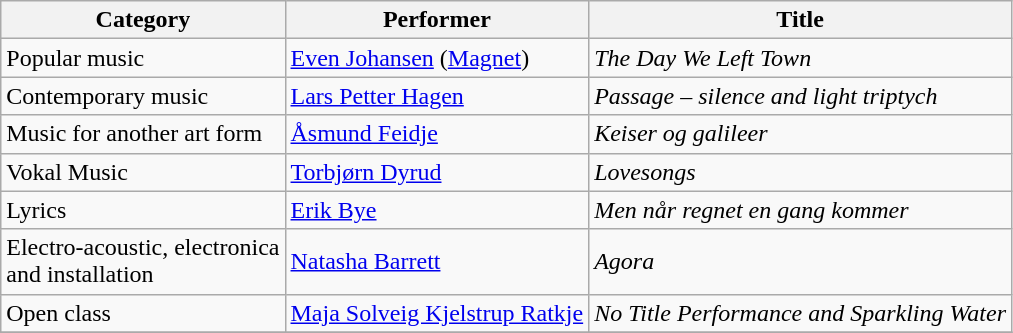<table class="wikitable">
<tr>
<th>Category</th>
<th>Performer</th>
<th>Title</th>
</tr>
<tr -->
<td>Popular music</td>
<td><a href='#'>Even Johansen</a> (<a href='#'>Magnet</a>)</td>
<td><em>The Day We Left Town</em></td>
</tr>
<tr -->
<td>Contemporary music</td>
<td><a href='#'>Lars Petter Hagen</a></td>
<td><em>Passage – silence and light triptych</em></td>
</tr>
<tr -->
<td>Music for another art form</td>
<td><a href='#'>Åsmund Feidje</a></td>
<td><em>Keiser og galileer</em></td>
</tr>
<tr -->
<td>Vokal Music</td>
<td><a href='#'>Torbjørn Dyrud</a></td>
<td><em>Lovesongs</em></td>
</tr>
<tr -->
<td>Lyrics</td>
<td><a href='#'>Erik Bye</a></td>
<td><em>Men når regnet en gang kommer</em></td>
</tr>
<tr -->
<td>Electro-acoustic, electronica<br>  and installation</td>
<td><a href='#'>Natasha Barrett</a></td>
<td><em>Agora</em></td>
</tr>
<tr -->
<td>Open class</td>
<td><a href='#'>Maja Solveig Kjelstrup Ratkje</a></td>
<td><em>No Title Performance and Sparkling Water</em></td>
</tr>
<tr -->
</tr>
</table>
